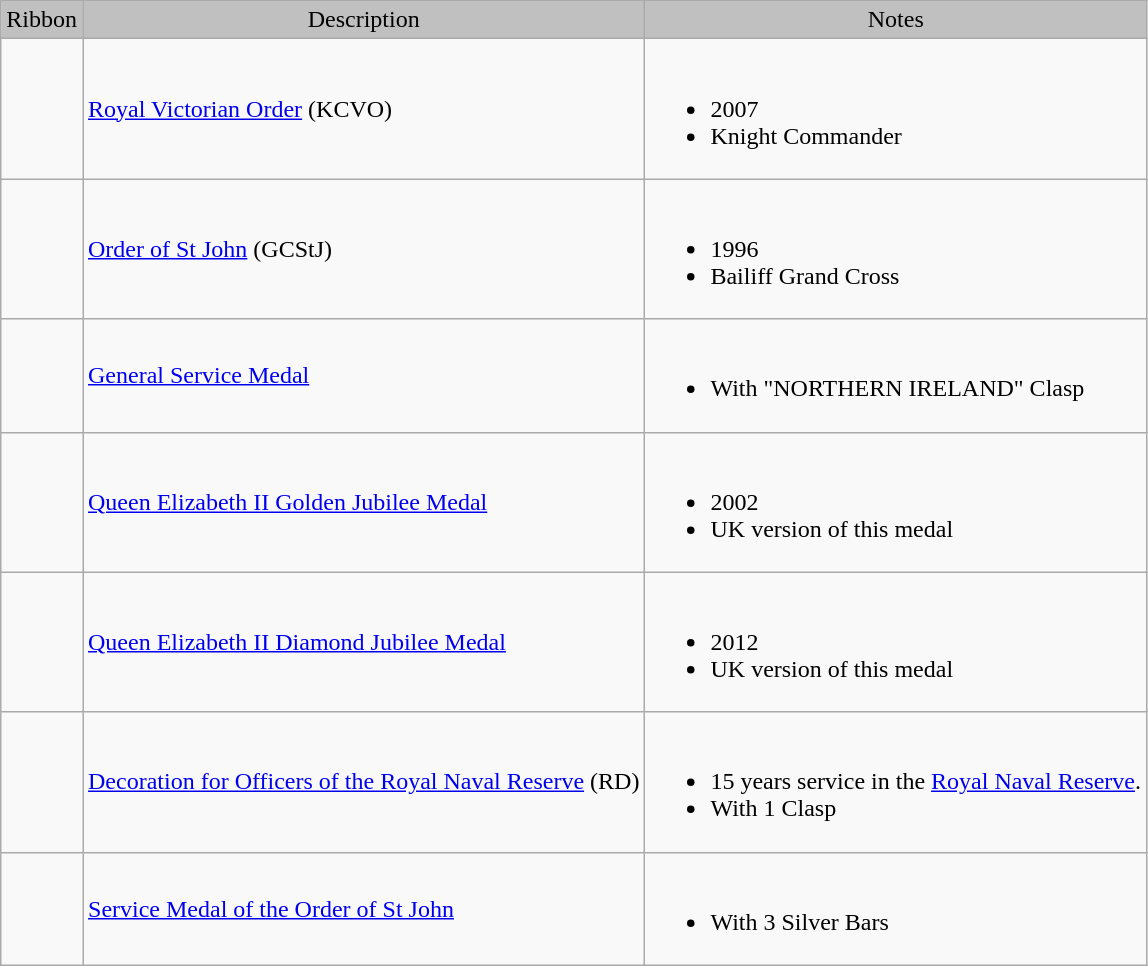<table class="wikitable">
<tr style="background:silver;" align="center">
<td>Ribbon</td>
<td>Description</td>
<td>Notes</td>
</tr>
<tr>
<td></td>
<td><a href='#'>Royal Victorian Order</a> (KCVO)</td>
<td><br><ul><li>2007</li><li>Knight Commander</li></ul></td>
</tr>
<tr>
<td></td>
<td><a href='#'>Order of St John</a> (GCStJ)</td>
<td><br><ul><li>1996</li><li>Bailiff Grand Cross</li></ul></td>
</tr>
<tr>
<td></td>
<td><a href='#'>General Service Medal</a></td>
<td><br><ul><li>With "NORTHERN IRELAND" Clasp</li></ul></td>
</tr>
<tr>
<td></td>
<td><a href='#'>Queen Elizabeth II Golden Jubilee Medal</a></td>
<td><br><ul><li>2002</li><li>UK version of this medal</li></ul></td>
</tr>
<tr>
<td></td>
<td><a href='#'>Queen Elizabeth II Diamond Jubilee Medal</a></td>
<td><br><ul><li>2012</li><li>UK version of this medal</li></ul></td>
</tr>
<tr>
<td></td>
<td><a href='#'>Decoration for Officers of the Royal Naval Reserve</a> (RD)</td>
<td><br><ul><li>15 years service in the <a href='#'>Royal Naval Reserve</a>.</li><li>With 1 Clasp</li></ul></td>
</tr>
<tr>
<td></td>
<td><a href='#'>Service Medal of the Order of St John</a></td>
<td><br><ul><li>With 3 Silver Bars</li></ul></td>
</tr>
</table>
